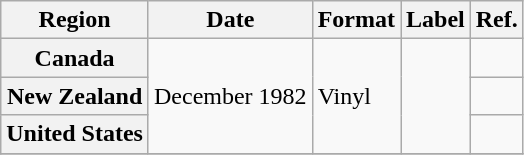<table class="wikitable plainrowheaders">
<tr>
<th scope="col">Region</th>
<th scope="col">Date</th>
<th scope="col">Format</th>
<th scope="col">Label</th>
<th scope="col">Ref.</th>
</tr>
<tr>
<th scope="row">Canada</th>
<td rowspan="3">December 1982</td>
<td rowspan="3">Vinyl</td>
<td rowspan="3"></td>
<td></td>
</tr>
<tr>
<th scope="row">New Zealand</th>
<td></td>
</tr>
<tr>
<th scope="row">United States</th>
<td></td>
</tr>
<tr>
</tr>
</table>
